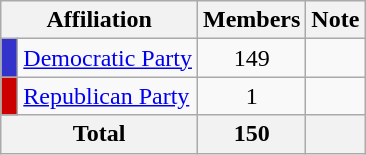<table class="wikitable">
<tr>
<th colspan="2" align="center" valign="bottom">Affiliation</th>
<th valign="bottom">Members</th>
<th valign="bottom">Note</th>
</tr>
<tr>
<td bgcolor="#3333CC"> </td>
<td><a href='#'>Democratic Party</a></td>
<td align="center">149</td>
<td></td>
</tr>
<tr>
<td bgcolor="#CC0000"> </td>
<td><a href='#'>Republican Party</a></td>
<td align="center">1</td>
<td></td>
</tr>
<tr>
<th colspan="2" align="center"><strong>Total</strong></th>
<th align="center"><strong>150</strong></th>
<th></th>
</tr>
</table>
